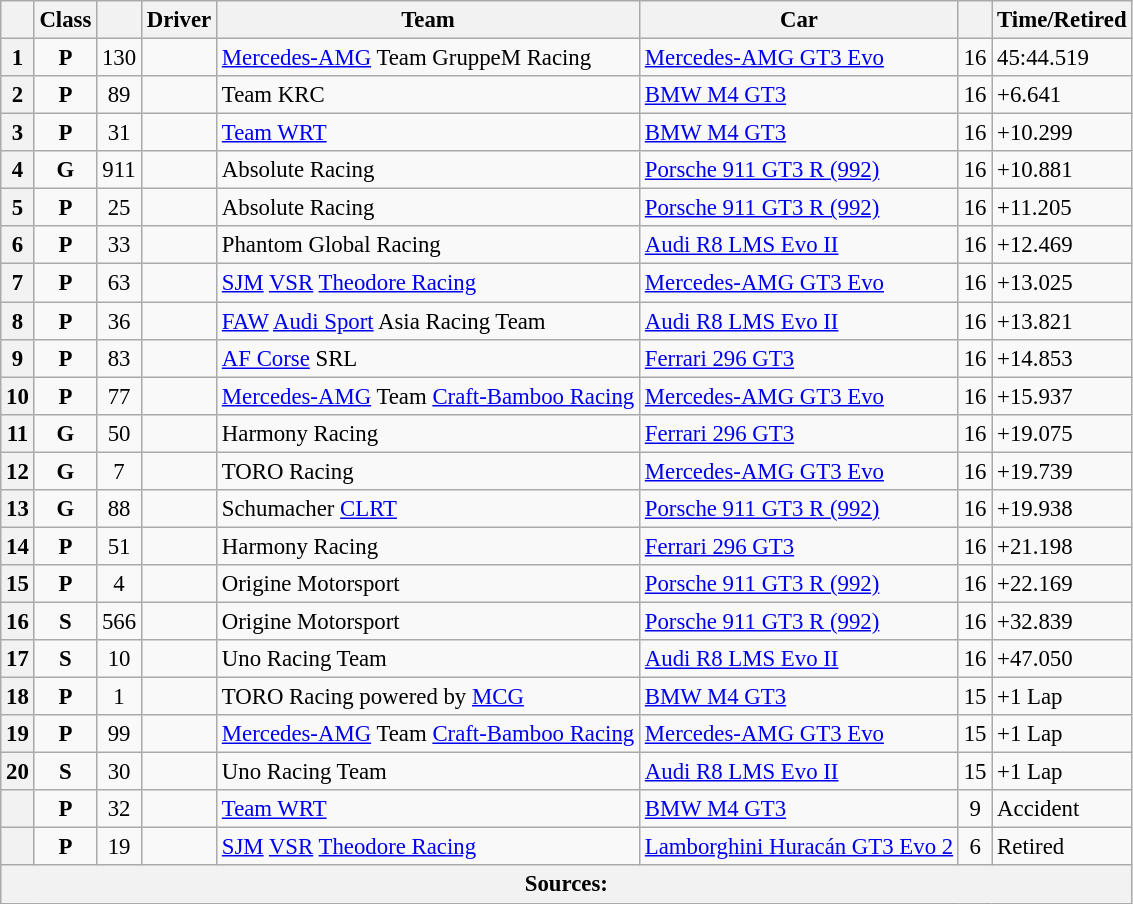<table class="wikitable sortable" style="font-size: 95%;">
<tr>
<th scope="col"></th>
<th scope="col">Class</th>
<th scope="col"></th>
<th scope="col">Driver</th>
<th scope="col">Team</th>
<th scope="col">Car</th>
<th scope="col" class="unsortable"></th>
<th scope="col" class="unsortable">Time/Retired</th>
</tr>
<tr>
<th scope="row">1</th>
<td align="center"><strong><span>P</span></strong></td>
<td align="center">130</td>
<td data-sort-value="ENG1"></td>
<td> <a href='#'>Mercedes-AMG</a> Team GruppeM Racing</td>
<td><a href='#'>Mercedes-AMG GT3 Evo</a></td>
<td align="center">16</td>
<td>45:44.519</td>
</tr>
<tr>
<th scope="row">2</th>
<td align="center"><strong><span>P</span></strong></td>
<td align="center">89</td>
<td data-sort-value="FAR"></td>
<td> Team KRC</td>
<td><a href='#'>BMW M4 GT3</a></td>
<td align="center">16</td>
<td>+6.641</td>
</tr>
<tr>
<th scope="row">3</th>
<td align="center"><strong><span>P</span></strong></td>
<td align="center">31</td>
<td data-sort-value="VDL"></td>
<td> <a href='#'>Team WRT</a></td>
<td><a href='#'>BMW M4 GT3</a></td>
<td align="center">16</td>
<td>+10.299</td>
</tr>
<tr>
<th scope="row">4</th>
<td align="center"><strong><span>G</span></strong></td>
<td align="center">911</td>
<td data-sort-value="PIC"></td>
<td> Absolute Racing</td>
<td><a href='#'>Porsche 911 GT3 R (992)</a></td>
<td align="center">16</td>
<td>+10.881</td>
</tr>
<tr>
<th scope="row">5</th>
<td align="center"><strong><span>P</span></strong></td>
<td align="center">25</td>
<td data-sort-value="VAN1"></td>
<td> Absolute Racing</td>
<td><a href='#'>Porsche 911 GT3 R (992)</a></td>
<td align="center">16</td>
<td>+11.205</td>
</tr>
<tr>
<th scope="row">6</th>
<td align="center"><strong><span>P</span></strong></td>
<td align="center">33</td>
<td data-sort-value="HAA"></td>
<td> Phantom Global Racing</td>
<td><a href='#'>Audi R8 LMS Evo II</a></td>
<td align="center">16</td>
<td>+12.469</td>
</tr>
<tr>
<th scope="row">7</th>
<td align="center"><strong><span>P</span></strong></td>
<td align="center">63</td>
<td data-sort-value="MOR"></td>
<td> <a href='#'>SJM</a> <a href='#'>VSR</a> <a href='#'>Theodore Racing</a></td>
<td><a href='#'>Mercedes-AMG GT3 Evo</a></td>
<td align="center">16</td>
<td>+13.025</td>
</tr>
<tr>
<th scope="row">8</th>
<td align="center"><strong><span>P</span></strong></td>
<td align="center">36</td>
<td data-sort-value="FEL"></td>
<td> <a href='#'>FAW</a> <a href='#'>Audi Sport</a> Asia Racing Team</td>
<td><a href='#'>Audi R8 LMS Evo II</a></td>
<td align="center">16</td>
<td>+13.821</td>
</tr>
<tr>
<th scope="row">9</th>
<td align="center"><strong><span>P</span></strong></td>
<td align="center">83</td>
<td data-sort-value="FUO"></td>
<td> <a href='#'>AF Corse</a> SRL</td>
<td><a href='#'>Ferrari 296 GT3</a></td>
<td align="center">16</td>
<td>+14.853</td>
</tr>
<tr>
<th scope="row">10</th>
<td align="center"><strong><span>P</span></strong></td>
<td align="center">77</td>
<td data-sort-value="JUN"></td>
<td> <a href='#'>Mercedes-AMG</a> Team <a href='#'>Craft-Bamboo Racing</a></td>
<td><a href='#'>Mercedes-AMG GT3 Evo</a></td>
<td align="center">16</td>
<td>+15.937</td>
</tr>
<tr>
<th scope="row">11</th>
<td align="center"><strong><span>G</span></strong></td>
<td align="center">50</td>
<td data-sort-value="YEY"></td>
<td> Harmony Racing</td>
<td><a href='#'>Ferrari 296 GT3</a></td>
<td align="center">16</td>
<td>+19.075</td>
</tr>
<tr>
<th scope="row">12</th>
<td align="center"><strong><span>G</span></strong></td>
<td align="center">7</td>
<td data-sort-value="ARO"></td>
<td> TORO Racing</td>
<td><a href='#'>Mercedes-AMG GT3 Evo</a></td>
<td align="center">16</td>
<td>+19.739</td>
</tr>
<tr>
<th scope="row">13</th>
<td align="center"><strong><span>G</span></strong></td>
<td align="center">88</td>
<td data-sort-value="HEI"></td>
<td> Schumacher <a href='#'>CLRT</a></td>
<td><a href='#'>Porsche 911 GT3 R (992)</a></td>
<td align="center">16</td>
<td>+19.938</td>
</tr>
<tr>
<th scope="row">14</th>
<td align="center"><strong><span>P</span></strong></td>
<td align="center">51</td>
<td data-sort-value="SER"></td>
<td> Harmony Racing</td>
<td><a href='#'>Ferrari 296 GT3</a></td>
<td align="center">16</td>
<td>+21.198</td>
</tr>
<tr>
<th scope="row">15</th>
<td align="center"><strong><span>P</span></strong></td>
<td align="center">4</td>
<td data-sort-value="PRE"></td>
<td> Origine Motorsport</td>
<td><a href='#'>Porsche 911 GT3 R (992)</a></td>
<td align="center">16</td>
<td>+22.169</td>
</tr>
<tr>
<th scope="row">16</th>
<td align="center"><strong><span>S</span></strong></td>
<td align="center">566</td>
<td data-sort-value="YHL"></td>
<td> Origine Motorsport</td>
<td><a href='#'>Porsche 911 GT3 R (992)</a></td>
<td align="center">16</td>
<td>+32.839</td>
</tr>
<tr>
<th scope="row">17</th>
<td align="center"><strong><span>S</span></strong></td>
<td align="center">10</td>
<td data-sort-value="FON"></td>
<td> Uno Racing Team</td>
<td><a href='#'>Audi R8 LMS Evo II</a></td>
<td align="center">16</td>
<td>+47.050</td>
</tr>
<tr>
<th scope="row">18</th>
<td align="center"><strong><span>P</span></strong></td>
<td align="center">1</td>
<td data-sort-value="MAR"></td>
<td> TORO Racing powered by <a href='#'>MCG</a></td>
<td><a href='#'>BMW M4 GT3</a></td>
<td align="center">15</td>
<td>+1 Lap</td>
</tr>
<tr>
<th scope="row">19</th>
<td align="center"><strong><span>P</span></strong></td>
<td align="center">99</td>
<td data-sort-value="GOU"></td>
<td> <a href='#'>Mercedes-AMG</a> Team <a href='#'>Craft-Bamboo Racing</a></td>
<td><a href='#'>Mercedes-AMG GT3 Evo</a></td>
<td align="center">15</td>
<td>+1 Lap</td>
</tr>
<tr>
<th scope="row">20</th>
<td align="center"><strong><span>S</span></strong></td>
<td align="center">30</td>
<td data-sort-value="YUK"></td>
<td> Uno Racing Team</td>
<td><a href='#'>Audi R8 LMS Evo II</a></td>
<td align="center">15</td>
<td>+1 Lap</td>
</tr>
<tr>
<th scope="row" data-sort-value="21"></th>
<td align="center"><strong><span>P</span></strong></td>
<td align="center">32</td>
<td data-sort-value="VAN2"></td>
<td> <a href='#'>Team WRT</a></td>
<td><a href='#'>BMW M4 GT3</a></td>
<td align="center">9</td>
<td>Accident</td>
</tr>
<tr>
<th scope="row" data-sort-value="22"></th>
<td align="center"><strong><span>P</span></strong></td>
<td align="center">19</td>
<td data-sort-value="CAI"></td>
<td> <a href='#'>SJM</a> <a href='#'>VSR</a> <a href='#'>Theodore Racing</a></td>
<td><a href='#'>Lamborghini Huracán GT3 Evo 2</a></td>
<td align="center">6</td>
<td>Retired</td>
</tr>
<tr>
<th colspan="8">Sources:</th>
</tr>
</table>
